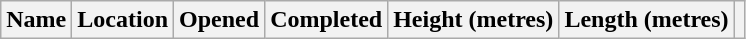<table class="wikitable">
<tr>
<th>Name</th>
<th>Location</th>
<th>Opened</th>
<th>Completed</th>
<th>Height (metres)</th>
<th>Length (metres)</th>
<th><br>
























































</th>
</tr>
</table>
